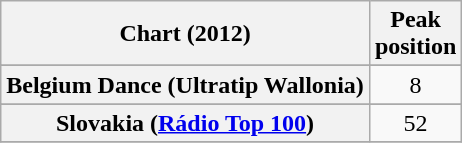<table class="wikitable sortable plainrowheaders" style="text-align:center">
<tr>
<th scope="col">Chart (2012)</th>
<th scope="col">Peak<br>position</th>
</tr>
<tr>
</tr>
<tr>
<th scope="row">Belgium Dance (Ultratip Wallonia)</th>
<td>8</td>
</tr>
<tr>
</tr>
<tr>
</tr>
<tr>
<th scope="row">Slovakia (<a href='#'>Rádio Top 100</a>)</th>
<td>52</td>
</tr>
<tr>
</tr>
</table>
